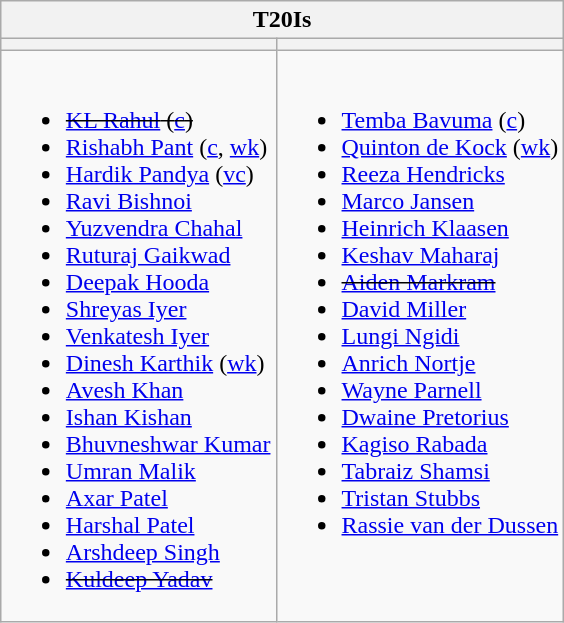<table class="wikitable" style="text-align:left; margin:auto">
<tr>
<th colspan=2>T20Is</th>
</tr>
<tr>
<th></th>
<th></th>
</tr>
<tr style="vertical-align:top">
<td><br><ul><li><s><a href='#'>KL Rahul</a> (<a href='#'>c</a>)</s></li><li><a href='#'>Rishabh Pant</a> (<a href='#'>c</a>, <a href='#'>wk</a>)</li><li><a href='#'>Hardik Pandya</a> (<a href='#'>vc</a>)</li><li><a href='#'>Ravi Bishnoi</a></li><li><a href='#'>Yuzvendra Chahal</a></li><li><a href='#'>Ruturaj Gaikwad</a></li><li><a href='#'>Deepak Hooda</a></li><li><a href='#'>Shreyas Iyer</a></li><li><a href='#'>Venkatesh Iyer</a></li><li><a href='#'>Dinesh Karthik</a> (<a href='#'>wk</a>)</li><li><a href='#'>Avesh Khan</a></li><li><a href='#'>Ishan Kishan</a></li><li><a href='#'>Bhuvneshwar Kumar</a></li><li><a href='#'>Umran Malik</a></li><li><a href='#'>Axar Patel</a></li><li><a href='#'>Harshal Patel</a></li><li><a href='#'>Arshdeep Singh</a></li><li><s><a href='#'>Kuldeep Yadav</a></s></li></ul></td>
<td><br><ul><li><a href='#'>Temba Bavuma</a> (<a href='#'>c</a>)</li><li><a href='#'>Quinton de Kock</a> (<a href='#'>wk</a>)</li><li><a href='#'>Reeza Hendricks</a></li><li><a href='#'>Marco Jansen</a></li><li><a href='#'>Heinrich Klaasen</a></li><li><a href='#'>Keshav Maharaj</a></li><li><s><a href='#'>Aiden Markram</a></s></li><li><a href='#'>David Miller</a></li><li><a href='#'>Lungi Ngidi</a></li><li><a href='#'>Anrich Nortje</a></li><li><a href='#'>Wayne Parnell</a></li><li><a href='#'>Dwaine Pretorius</a></li><li><a href='#'>Kagiso Rabada</a></li><li><a href='#'>Tabraiz Shamsi</a></li><li><a href='#'>Tristan Stubbs</a></li><li><a href='#'>Rassie van der Dussen</a></li></ul></td>
</tr>
</table>
